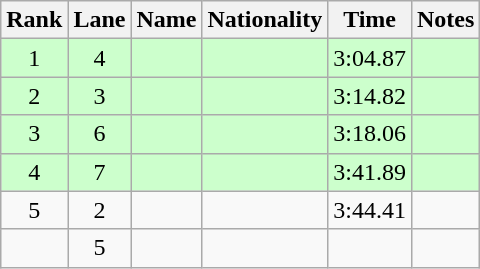<table class="wikitable sortable" style="text-align:center">
<tr>
<th>Rank</th>
<th>Lane</th>
<th>Name</th>
<th>Nationality</th>
<th>Time</th>
<th>Notes</th>
</tr>
<tr bgcolor=ccffcc>
<td>1</td>
<td>4</td>
<td align=left></td>
<td align=left></td>
<td>3:04.87</td>
<td><strong></strong></td>
</tr>
<tr bgcolor=ccffcc>
<td>2</td>
<td>3</td>
<td align=left></td>
<td align=left></td>
<td>3:14.82</td>
<td><strong></strong></td>
</tr>
<tr bgcolor=ccffcc>
<td>3</td>
<td>6</td>
<td align=left></td>
<td align=left></td>
<td>3:18.06</td>
<td><strong></strong></td>
</tr>
<tr bgcolor=ccffcc>
<td>4</td>
<td>7</td>
<td align=left></td>
<td align=left></td>
<td>3:41.89</td>
<td><strong></strong></td>
</tr>
<tr>
<td>5</td>
<td>2</td>
<td align=left></td>
<td align=left></td>
<td>3:44.41</td>
<td></td>
</tr>
<tr>
<td></td>
<td>5</td>
<td align=left></td>
<td align=left></td>
<td></td>
<td><strong></strong></td>
</tr>
</table>
